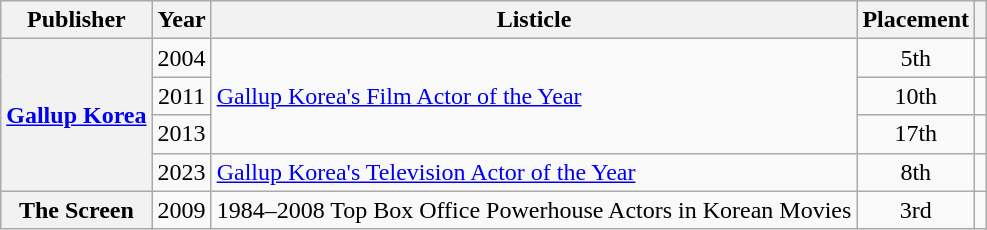<table class="wikitable plainrowheaders sortable" style="margin-right: 0;">
<tr>
<th scope="col">Publisher</th>
<th scope="col">Year</th>
<th scope="col">Listicle</th>
<th scope="col">Placement</th>
<th scope="col" class="unsortable"></th>
</tr>
<tr>
<th rowspan="4" scope="row"><a href='#'>Gallup Korea</a></th>
<td style="text-align:center">2004</td>
<td rowspan="3"><a href='#'>Gallup Korea's Film Actor of the Year</a></td>
<td style="text-align:center;">5th</td>
<td style="text-align:center;"></td>
</tr>
<tr>
<td style="text-align:center">2011</td>
<td style="text-align:center;">10th</td>
<td style="text-align:center;"></td>
</tr>
<tr>
<td style="text-align:center">2013</td>
<td style="text-align:center;">17th</td>
<td style="text-align:center;"></td>
</tr>
<tr>
<td style="text-align:center">2023</td>
<td><a href='#'>Gallup Korea's Television Actor of the Year</a></td>
<td style="text-align:center;">8th</td>
<td style="text-align:center;"></td>
</tr>
<tr>
<th scope="row">The Screen</th>
<td style="text-align:center">2009</td>
<td>1984–2008 Top Box Office Powerhouse Actors in Korean Movies</td>
<td style="text-align:center;">3rd</td>
<td style="text-align:center;"></td>
</tr>
</table>
